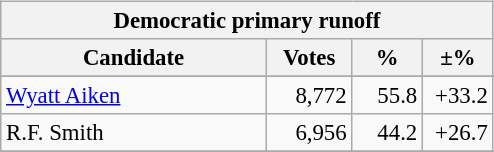<table class="wikitable" align="left" style="margin: 1em 1em 1em 0; font-size: 95%;">
<tr>
<th colspan="4">Democratic primary runoff</th>
</tr>
<tr>
<th colspan="1" style="width: 170px">Candidate</th>
<th style="width: 50px">Votes</th>
<th style="width: 40px">%</th>
<th style="width: 40px">±%</th>
</tr>
<tr>
</tr>
<tr>
<td><a href='#'>Wyatt Aiken</a></td>
<td align="right">8,772</td>
<td align="right">55.8</td>
<td align="right">+33.2</td>
</tr>
<tr>
<td>R.F. Smith</td>
<td align="right">6,956</td>
<td align="right">44.2</td>
<td align="right">+26.7</td>
</tr>
<tr>
</tr>
</table>
